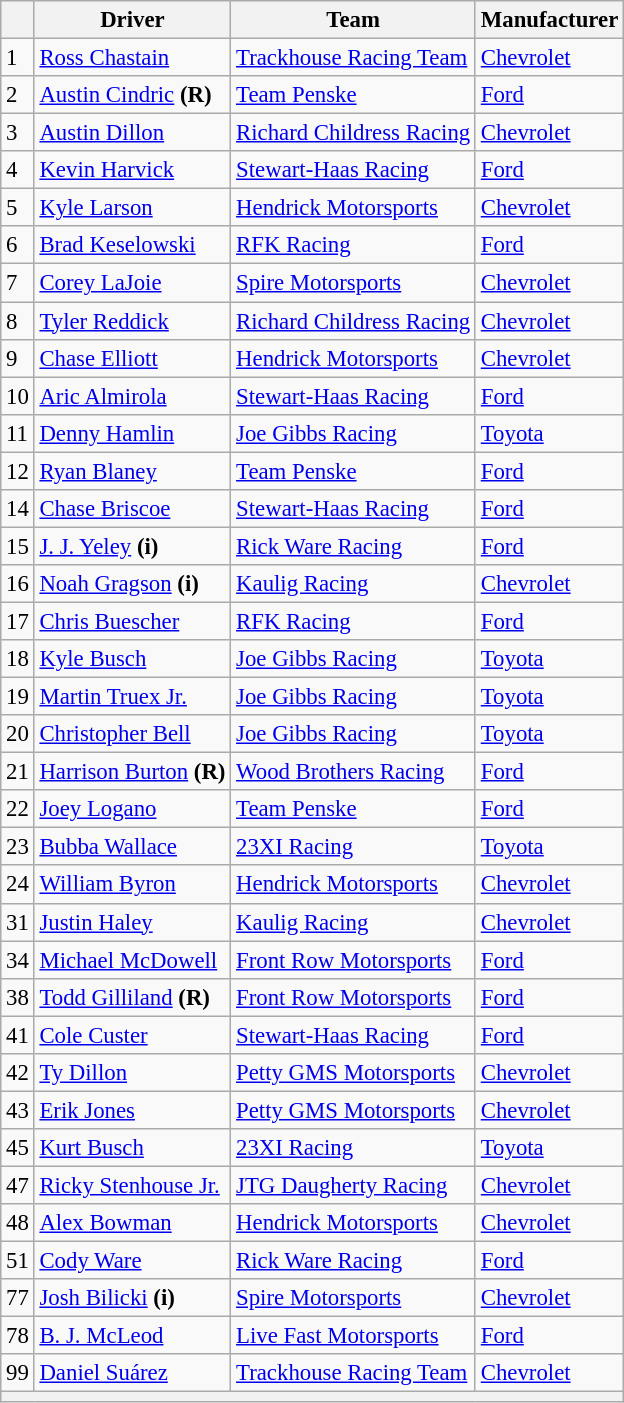<table class="wikitable" style="font-size:95%">
<tr>
<th></th>
<th>Driver</th>
<th>Team</th>
<th>Manufacturer</th>
</tr>
<tr>
<td>1</td>
<td><a href='#'>Ross Chastain</a></td>
<td><a href='#'>Trackhouse Racing Team</a></td>
<td><a href='#'>Chevrolet</a></td>
</tr>
<tr>
<td>2</td>
<td><a href='#'>Austin Cindric</a> <strong>(R)</strong></td>
<td><a href='#'>Team Penske</a></td>
<td><a href='#'>Ford</a></td>
</tr>
<tr>
<td>3</td>
<td><a href='#'>Austin Dillon</a></td>
<td><a href='#'>Richard Childress Racing</a></td>
<td><a href='#'>Chevrolet</a></td>
</tr>
<tr>
<td>4</td>
<td><a href='#'>Kevin Harvick</a></td>
<td><a href='#'>Stewart-Haas Racing</a></td>
<td><a href='#'>Ford</a></td>
</tr>
<tr>
<td>5</td>
<td><a href='#'>Kyle Larson</a></td>
<td><a href='#'>Hendrick Motorsports</a></td>
<td><a href='#'>Chevrolet</a></td>
</tr>
<tr>
<td>6</td>
<td><a href='#'>Brad Keselowski</a></td>
<td><a href='#'>RFK Racing</a></td>
<td><a href='#'>Ford</a></td>
</tr>
<tr>
<td>7</td>
<td><a href='#'>Corey LaJoie</a></td>
<td><a href='#'>Spire Motorsports</a></td>
<td><a href='#'>Chevrolet</a></td>
</tr>
<tr>
<td>8</td>
<td><a href='#'>Tyler Reddick</a></td>
<td><a href='#'>Richard Childress Racing</a></td>
<td><a href='#'>Chevrolet</a></td>
</tr>
<tr>
<td>9</td>
<td><a href='#'>Chase Elliott</a></td>
<td><a href='#'>Hendrick Motorsports</a></td>
<td><a href='#'>Chevrolet</a></td>
</tr>
<tr>
<td>10</td>
<td><a href='#'>Aric Almirola</a></td>
<td><a href='#'>Stewart-Haas Racing</a></td>
<td><a href='#'>Ford</a></td>
</tr>
<tr>
<td>11</td>
<td><a href='#'>Denny Hamlin</a></td>
<td><a href='#'>Joe Gibbs Racing</a></td>
<td><a href='#'>Toyota</a></td>
</tr>
<tr>
<td>12</td>
<td><a href='#'>Ryan Blaney</a></td>
<td><a href='#'>Team Penske</a></td>
<td><a href='#'>Ford</a></td>
</tr>
<tr>
<td>14</td>
<td><a href='#'>Chase Briscoe</a></td>
<td><a href='#'>Stewart-Haas Racing</a></td>
<td><a href='#'>Ford</a></td>
</tr>
<tr>
<td>15</td>
<td><a href='#'>J. J. Yeley</a> <strong>(i)</strong></td>
<td><a href='#'>Rick Ware Racing</a></td>
<td><a href='#'>Ford</a></td>
</tr>
<tr>
<td>16</td>
<td><a href='#'>Noah Gragson</a> <strong>(i)</strong></td>
<td><a href='#'>Kaulig Racing</a></td>
<td><a href='#'>Chevrolet</a></td>
</tr>
<tr>
<td>17</td>
<td><a href='#'>Chris Buescher</a></td>
<td><a href='#'>RFK Racing</a></td>
<td><a href='#'>Ford</a></td>
</tr>
<tr>
<td>18</td>
<td><a href='#'>Kyle Busch</a></td>
<td><a href='#'>Joe Gibbs Racing</a></td>
<td><a href='#'>Toyota</a></td>
</tr>
<tr>
<td>19</td>
<td><a href='#'>Martin Truex Jr.</a></td>
<td><a href='#'>Joe Gibbs Racing</a></td>
<td><a href='#'>Toyota</a></td>
</tr>
<tr>
<td>20</td>
<td><a href='#'>Christopher Bell</a></td>
<td><a href='#'>Joe Gibbs Racing</a></td>
<td><a href='#'>Toyota</a></td>
</tr>
<tr>
<td>21</td>
<td><a href='#'>Harrison Burton</a> <strong>(R)</strong></td>
<td><a href='#'>Wood Brothers Racing</a></td>
<td><a href='#'>Ford</a></td>
</tr>
<tr>
<td>22</td>
<td><a href='#'>Joey Logano</a></td>
<td><a href='#'>Team Penske</a></td>
<td><a href='#'>Ford</a></td>
</tr>
<tr>
<td>23</td>
<td><a href='#'>Bubba Wallace</a></td>
<td><a href='#'>23XI Racing</a></td>
<td><a href='#'>Toyota</a></td>
</tr>
<tr>
<td>24</td>
<td><a href='#'>William Byron</a></td>
<td><a href='#'>Hendrick Motorsports</a></td>
<td><a href='#'>Chevrolet</a></td>
</tr>
<tr>
<td>31</td>
<td><a href='#'>Justin Haley</a></td>
<td><a href='#'>Kaulig Racing</a></td>
<td><a href='#'>Chevrolet</a></td>
</tr>
<tr>
<td>34</td>
<td><a href='#'>Michael McDowell</a></td>
<td><a href='#'>Front Row Motorsports</a></td>
<td><a href='#'>Ford</a></td>
</tr>
<tr>
<td>38</td>
<td><a href='#'>Todd Gilliland</a> <strong>(R)</strong></td>
<td><a href='#'>Front Row Motorsports</a></td>
<td><a href='#'>Ford</a></td>
</tr>
<tr>
<td>41</td>
<td><a href='#'>Cole Custer</a></td>
<td><a href='#'>Stewart-Haas Racing</a></td>
<td><a href='#'>Ford</a></td>
</tr>
<tr>
<td>42</td>
<td><a href='#'>Ty Dillon</a></td>
<td><a href='#'>Petty GMS Motorsports</a></td>
<td><a href='#'>Chevrolet</a></td>
</tr>
<tr>
<td>43</td>
<td><a href='#'>Erik Jones</a></td>
<td><a href='#'>Petty GMS Motorsports</a></td>
<td><a href='#'>Chevrolet</a></td>
</tr>
<tr>
<td>45</td>
<td><a href='#'>Kurt Busch</a></td>
<td><a href='#'>23XI Racing</a></td>
<td><a href='#'>Toyota</a></td>
</tr>
<tr>
<td>47</td>
<td><a href='#'>Ricky Stenhouse Jr.</a></td>
<td><a href='#'>JTG Daugherty Racing</a></td>
<td><a href='#'>Chevrolet</a></td>
</tr>
<tr>
<td>48</td>
<td><a href='#'>Alex Bowman</a></td>
<td><a href='#'>Hendrick Motorsports</a></td>
<td><a href='#'>Chevrolet</a></td>
</tr>
<tr>
<td>51</td>
<td><a href='#'>Cody Ware</a></td>
<td><a href='#'>Rick Ware Racing</a></td>
<td><a href='#'>Ford</a></td>
</tr>
<tr>
<td>77</td>
<td><a href='#'>Josh Bilicki</a> <strong>(i)</strong></td>
<td><a href='#'>Spire Motorsports</a></td>
<td><a href='#'>Chevrolet</a></td>
</tr>
<tr>
<td>78</td>
<td><a href='#'>B. J. McLeod</a></td>
<td><a href='#'>Live Fast Motorsports</a></td>
<td><a href='#'>Ford</a></td>
</tr>
<tr>
<td>99</td>
<td><a href='#'>Daniel Suárez</a></td>
<td><a href='#'>Trackhouse Racing Team</a></td>
<td><a href='#'>Chevrolet</a></td>
</tr>
<tr>
<th colspan="4"></th>
</tr>
</table>
